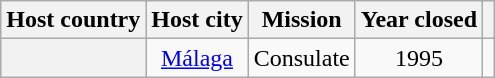<table class="wikitable plainrowheaders" style="text-align:center;">
<tr>
<th scope="col">Host country</th>
<th scope="col">Host city</th>
<th scope="col">Mission</th>
<th scope="col">Year closed</th>
<th scope="col"></th>
</tr>
<tr>
<th scope="row"></th>
<td><a href='#'>Málaga</a></td>
<td>Consulate</td>
<td>1995</td>
<td></td>
</tr>
</table>
